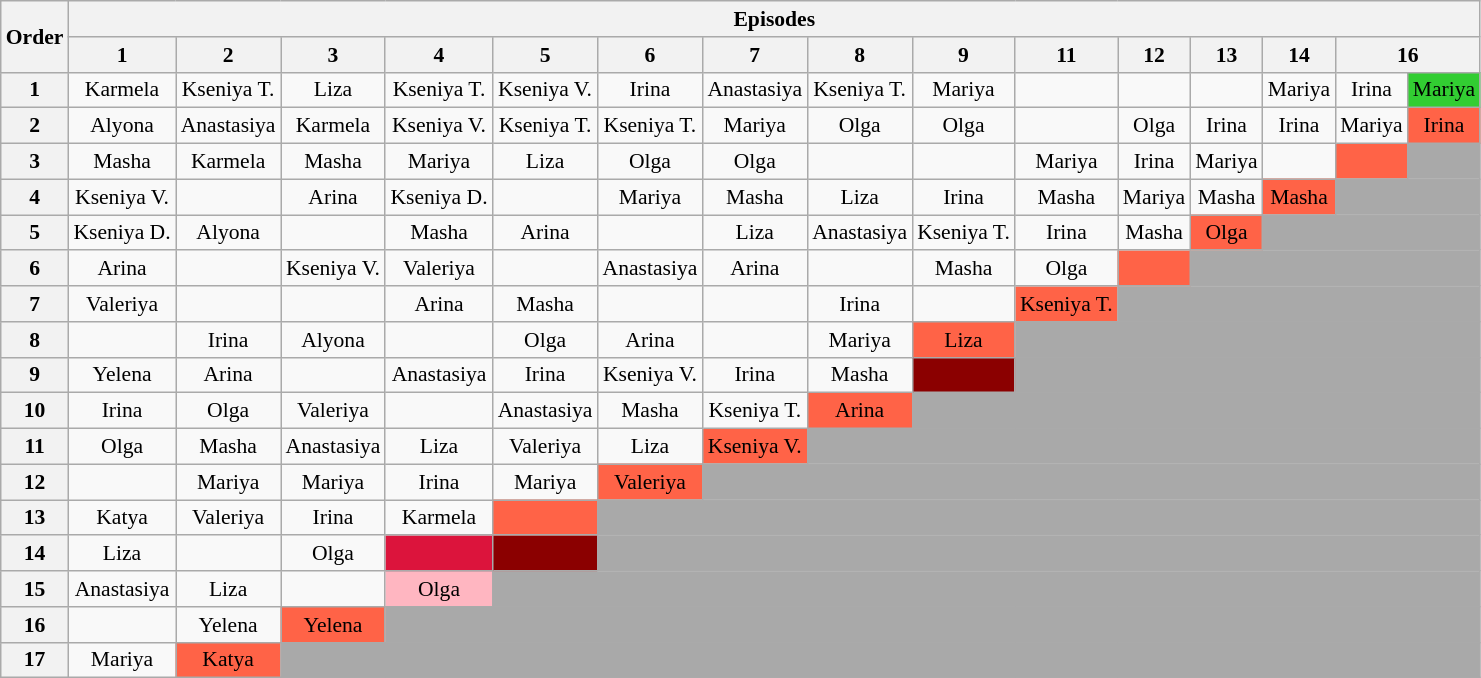<table class="wikitable" style="text-align:center; font-size:90%">
<tr>
<th rowspan=2>Order</th>
<th colspan=16>Episodes</th>
</tr>
<tr>
<th>1</th>
<th>2</th>
<th>3</th>
<th>4</th>
<th>5</th>
<th>6</th>
<th>7</th>
<th>8</th>
<th>9</th>
<th>11</th>
<th>12</th>
<th>13</th>
<th>14</th>
<th colspan=2>16</th>
</tr>
<tr>
<th>1</th>
<td>Karmela</td>
<td>Kseniya T.</td>
<td>Liza</td>
<td>Kseniya T.</td>
<td>Kseniya V.</td>
<td>Irina</td>
<td>Anastasiya</td>
<td>Kseniya T.</td>
<td>Mariya</td>
<td></td>
<td></td>
<td></td>
<td>Mariya</td>
<td>Irina</td>
<td bgcolor="limegreen">Mariya</td>
</tr>
<tr>
<th>2</th>
<td>Alyona</td>
<td>Anastasiya</td>
<td>Karmela</td>
<td>Kseniya V.</td>
<td>Kseniya T.</td>
<td>Kseniya T.</td>
<td>Mariya</td>
<td>Olga</td>
<td>Olga</td>
<td></td>
<td>Olga</td>
<td>Irina</td>
<td>Irina</td>
<td>Mariya</td>
<td bgcolor="tomato">Irina</td>
</tr>
<tr>
<th>3</th>
<td>Masha</td>
<td>Karmela</td>
<td>Masha</td>
<td>Mariya</td>
<td>Liza</td>
<td>Olga</td>
<td>Olga</td>
<td></td>
<td></td>
<td>Mariya</td>
<td>Irina</td>
<td>Mariya</td>
<td></td>
<td bgcolor="tomato"></td>
<td bgcolor="darkgray" colspan=8></td>
</tr>
<tr>
<th>4</th>
<td>Kseniya V.</td>
<td></td>
<td>Arina</td>
<td>Kseniya D.</td>
<td></td>
<td>Mariya</td>
<td>Masha</td>
<td>Liza</td>
<td>Irina</td>
<td>Masha</td>
<td>Mariya</td>
<td>Masha</td>
<td bgcolor="tomato">Masha</td>
<td bgcolor="darkgray" colspan=9></td>
</tr>
<tr>
<th>5</th>
<td>Kseniya D.</td>
<td>Alyona</td>
<td></td>
<td>Masha</td>
<td>Arina</td>
<td></td>
<td>Liza</td>
<td>Anastasiya</td>
<td>Kseniya T.</td>
<td>Irina</td>
<td>Masha</td>
<td bgcolor="tomato">Olga</td>
<td bgcolor="darkgray" colspan=10></td>
</tr>
<tr>
<th>6</th>
<td>Arina</td>
<td></td>
<td>Kseniya V.</td>
<td>Valeriya</td>
<td></td>
<td>Anastasiya</td>
<td>Arina</td>
<td></td>
<td>Masha</td>
<td>Olga</td>
<td bgcolor="tomato"></td>
<td bgcolor="darkgray" colspan=11></td>
</tr>
<tr>
<th>7</th>
<td>Valeriya</td>
<td></td>
<td></td>
<td>Arina</td>
<td>Masha</td>
<td></td>
<td></td>
<td>Irina</td>
<td></td>
<td bgcolor="tomato">Kseniya T.</td>
<td bgcolor="darkgray" colspan=12></td>
</tr>
<tr>
<th>8</th>
<td></td>
<td>Irina</td>
<td>Alyona</td>
<td></td>
<td>Olga</td>
<td>Arina</td>
<td></td>
<td>Mariya</td>
<td bgcolor="tomato">Liza</td>
<td bgcolor="darkgray" colspan=13></td>
</tr>
<tr>
<th>9</th>
<td>Yelena</td>
<td>Arina</td>
<td></td>
<td>Anastasiya</td>
<td>Irina</td>
<td>Kseniya V.</td>
<td>Irina</td>
<td>Masha</td>
<td bgcolor="darkred"></td>
<td bgcolor="darkgray" colspan=14></td>
</tr>
<tr>
<th>10</th>
<td>Irina</td>
<td>Olga</td>
<td>Valeriya</td>
<td></td>
<td>Anastasiya</td>
<td>Masha</td>
<td>Kseniya T.</td>
<td bgcolor="tomato">Arina</td>
<td bgcolor="darkgray" colspan=15></td>
</tr>
<tr>
<th>11</th>
<td>Olga</td>
<td>Masha</td>
<td>Anastasiya</td>
<td>Liza</td>
<td>Valeriya</td>
<td>Liza</td>
<td bgcolor="tomato">Kseniya V.</td>
<td bgcolor="darkgray" colspan=15></td>
</tr>
<tr>
<th>12</th>
<td></td>
<td>Mariya</td>
<td>Mariya</td>
<td>Irina</td>
<td>Mariya</td>
<td bgcolor="tomato">Valeriya</td>
<td bgcolor="darkgray" colspan=16></td>
</tr>
<tr>
<th>13</th>
<td>Katya</td>
<td>Valeriya</td>
<td>Irina</td>
<td>Karmela</td>
<td bgcolor="tomato"></td>
<td bgcolor="darkgray" colspan=17></td>
</tr>
<tr>
<th>14</th>
<td>Liza</td>
<td></td>
<td>Olga</td>
<td bgcolor="crimson"></td>
<td bgcolor="darkred"></td>
<td bgcolor="darkgray" colspan=19></td>
</tr>
<tr>
<th>15</th>
<td>Anastasiya</td>
<td>Liza</td>
<td></td>
<td bgcolor="lightpink">Olga</td>
<td bgcolor="darkgray" colspan=19></td>
</tr>
<tr>
<th>16</th>
<td></td>
<td>Yelena</td>
<td bgcolor="tomato">Yelena</td>
<td bgcolor="darkgray" colspan=20></td>
</tr>
<tr>
<th>17</th>
<td>Mariya</td>
<td bgcolor="tomato">Katya</td>
<td bgcolor="darkgray" colspan=21></td>
</tr>
</table>
